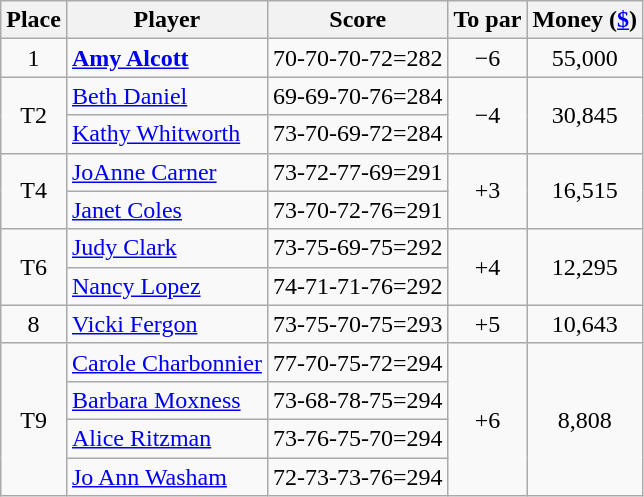<table class="wikitable">
<tr>
<th>Place</th>
<th>Player</th>
<th>Score</th>
<th>To par</th>
<th>Money (<a href='#'>$</a>)</th>
</tr>
<tr>
<td align=center>1</td>
<td> <strong><a href='#'>Amy Alcott</a></strong></td>
<td>70-70-70-72=282</td>
<td align=center>−6</td>
<td align=center>55,000</td>
</tr>
<tr>
<td align=center rowspan=2>T2</td>
<td> <a href='#'>Beth Daniel</a></td>
<td>69-69-70-76=284</td>
<td align=center rowspan=2>−4</td>
<td align=center rowspan=2>30,845</td>
</tr>
<tr>
<td> <a href='#'>Kathy Whitworth</a></td>
<td>73-70-69-72=284</td>
</tr>
<tr>
<td align=center rowspan=2>T4</td>
<td> <a href='#'>JoAnne Carner</a></td>
<td>73-72-77-69=291</td>
<td align=center rowspan=2>+3</td>
<td align=center rowspan=2>16,515</td>
</tr>
<tr>
<td> <a href='#'>Janet Coles</a></td>
<td>73-70-72-76=291</td>
</tr>
<tr>
<td align=center rowspan=2>T6</td>
<td> <a href='#'>Judy Clark</a></td>
<td>73-75-69-75=292</td>
<td align=center rowspan=2>+4</td>
<td align=center rowspan=2>12,295</td>
</tr>
<tr>
<td> <a href='#'>Nancy Lopez</a></td>
<td>74-71-71-76=292</td>
</tr>
<tr>
<td align=center>8</td>
<td> <a href='#'>Vicki Fergon</a></td>
<td>73-75-70-75=293</td>
<td align=center>+5</td>
<td align=center>10,643</td>
</tr>
<tr>
<td align=center rowspan=4>T9</td>
<td> <a href='#'>Carole Charbonnier</a></td>
<td>77-70-75-72=294</td>
<td align=center rowspan=4>+6</td>
<td align=center rowspan=4>8,808</td>
</tr>
<tr>
<td> <a href='#'>Barbara Moxness</a></td>
<td>73-68-78-75=294</td>
</tr>
<tr>
<td> <a href='#'>Alice Ritzman</a></td>
<td>73-76-75-70=294</td>
</tr>
<tr>
<td> <a href='#'>Jo Ann Washam</a></td>
<td>72-73-73-76=294</td>
</tr>
</table>
